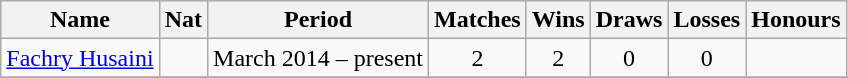<table class="wikitable">
<tr>
<th>Name</th>
<th>Nat</th>
<th>Period</th>
<th>Matches</th>
<th>Wins</th>
<th>Draws</th>
<th>Losses</th>
<th>Honours</th>
</tr>
<tr>
<td><a href='#'>Fachry Husaini</a></td>
<td align="center"></td>
<td align="center">March 2014 – present</td>
<td align="center">2</td>
<td align="center">2</td>
<td align="center">0</td>
<td align="center">0</td>
<td></td>
</tr>
<tr>
</tr>
</table>
